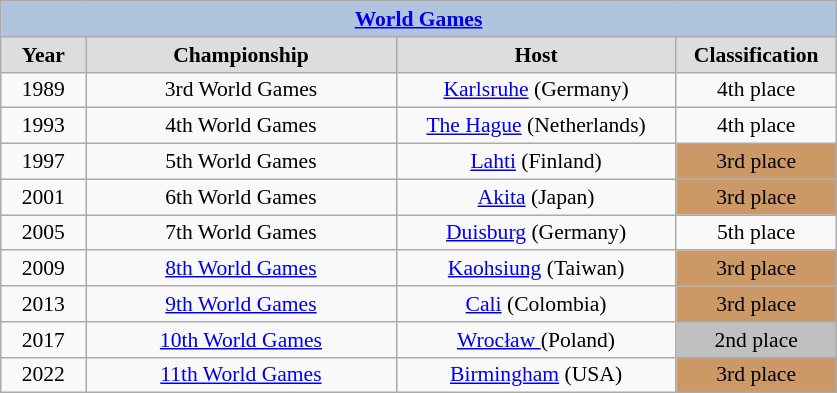<table class = "wikitable" style = font-size:90%>
<tr align = center style = "background:#B0C4DE;">
<td colspan = 4><strong><a href='#'>World Games</a></strong></td>
</tr>
<tr align = center bgcolor = "#dddddd">
<td width = 50><strong>Year</strong></td>
<td width = 200><strong>Championship</strong></td>
<td width = 180><strong>Host</strong></td>
<td width = 100><strong>Classification</strong></td>
</tr>
<tr align = center>
<td>1989</td>
<td>3rd World Games</td>
<td><a href='#'>Karlsruhe</a> (Germany)</td>
<td align="center">4th place</td>
</tr>
<tr align=center>
<td>1993</td>
<td>4th World Games</td>
<td><a href='#'>The Hague</a> (Netherlands)</td>
<td align="center">4th place</td>
</tr>
<tr align=center>
<td>1997</td>
<td>5th World Games</td>
<td><a href='#'>Lahti</a> (Finland)</td>
<td bgcolor="#CC9966" align="center"> 3rd place</td>
</tr>
<tr align=center>
<td>2001</td>
<td>6th World Games</td>
<td><a href='#'>Akita</a> (Japan)</td>
<td bgcolor="#CC9966" align="center"> 3rd place</td>
</tr>
<tr align=center>
<td>2005</td>
<td>7th World Games</td>
<td><a href='#'>Duisburg</a> (Germany)</td>
<td align="center">5th place</td>
</tr>
<tr align=center>
<td>2009</td>
<td><a href='#'>8th World Games</a></td>
<td><a href='#'>Kaohsiung</a> (Taiwan)</td>
<td bgcolor="#CC9966" align="center"> 3rd place</td>
</tr>
<tr align=center>
<td>2013</td>
<td><a href='#'>9th World Games</a></td>
<td><a href='#'>Cali</a> (Colombia)</td>
<td bgcolor="#CC9966" align="center"> 3rd place</td>
</tr>
<tr align = center>
<td>2017</td>
<td><a href='#'> 10th World Games</a></td>
<td><a href='#'>Wrocław </a> (Poland)</td>
<td bgcolor = "silver" align = "center"> 2nd place</td>
</tr>
<tr align = center>
<td>2022</td>
<td><a href='#'> 11th World Games</a></td>
<td><a href='#'>Birmingham</a> (USA)</td>
<td bgcolor = "#CC9966" align = "center"> 3rd place</td>
</tr>
</table>
